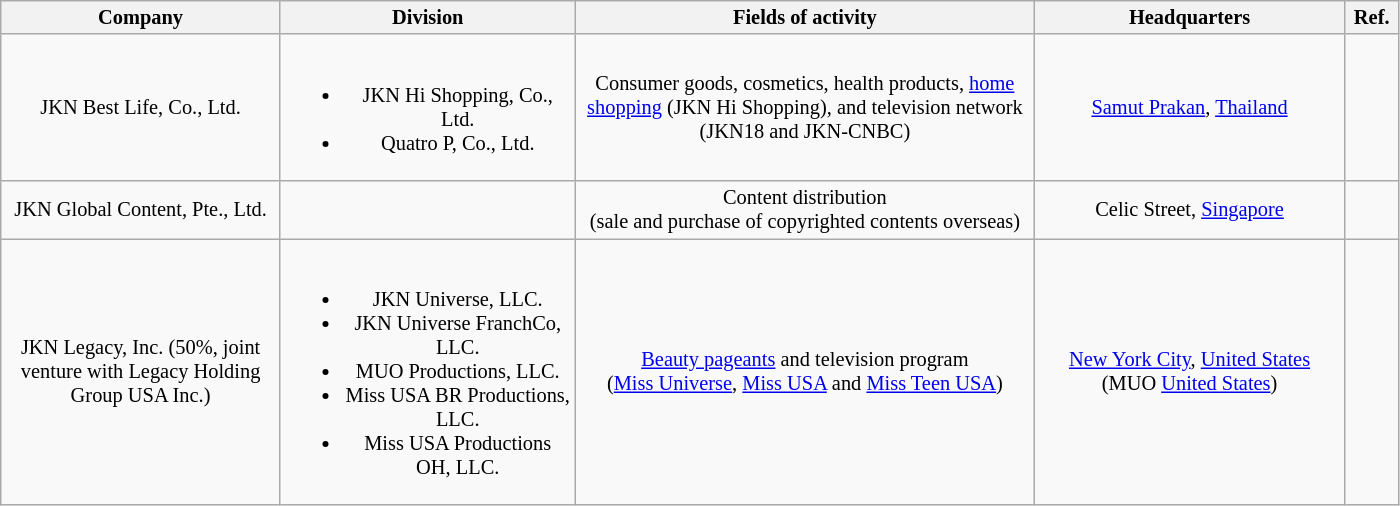<table class="wikitable sortable" style="font-size: 85%; text-align:center">
<tr>
<th width="180">Company</th>
<th width="190">Division</th>
<th width="300">Fields of activity</th>
<th width="200">Headquarters</th>
<th width="30">Ref.</th>
</tr>
<tr>
<td>JKN Best Life, Co., Ltd.</td>
<td><br><ul><li>JKN Hi Shopping, Co., Ltd.</li><li>Quatro P, Co., Ltd.</li></ul></td>
<td>Consumer goods, cosmetics, health products, <a href='#'>home shopping</a> (JKN Hi Shopping), and television network (JKN18 and JKN-CNBC)</td>
<td><a href='#'>Samut Prakan</a>, <a href='#'>Thailand</a></td>
<td></td>
</tr>
<tr>
<td>JKN Global Content, Pte., Ltd.</td>
<td></td>
<td>Content distribution <br> (sale and purchase of copyrighted contents overseas)</td>
<td>Celic Street, <a href='#'>Singapore</a></td>
<td></td>
</tr>
<tr>
<td>JKN Legacy, Inc. (50%, joint venture with Legacy Holding Group USA Inc.)</td>
<td><br><ul><li>JKN Universe, LLC.</li><li>JKN Universe FranchCo, LLC.</li><li>MUO Productions, LLC.</li><li>Miss USA BR Productions, LLC.</li><li>Miss USA Productions OH, LLC.</li></ul></td>
<td><a href='#'>Beauty pageants</a> and television program<br> (<a href='#'>Miss Universe</a>, <a href='#'>Miss USA</a> and <a href='#'>Miss Teen USA</a>)</td>
<td><a href='#'>New York City</a>, <a href='#'>United States</a><br> (MUO  <a href='#'>United States</a>)</td>
<td></td>
</tr>
</table>
